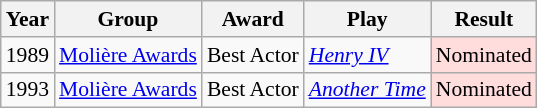<table style="font-size: 90%;" class="wikitable">
<tr>
<th>Year</th>
<th>Group</th>
<th>Award</th>
<th>Play</th>
<th>Result</th>
</tr>
<tr>
<td>1989</td>
<td><a href='#'>Molière Awards</a></td>
<td>Best Actor</td>
<td><em><a href='#'>Henry IV</a></em></td>
<td style="background: #ffdddd">Nominated</td>
</tr>
<tr>
<td>1993</td>
<td><a href='#'>Molière Awards</a></td>
<td>Best Actor</td>
<td><em><a href='#'>Another Time</a></em></td>
<td style="background: #ffdddd">Nominated</td>
</tr>
</table>
